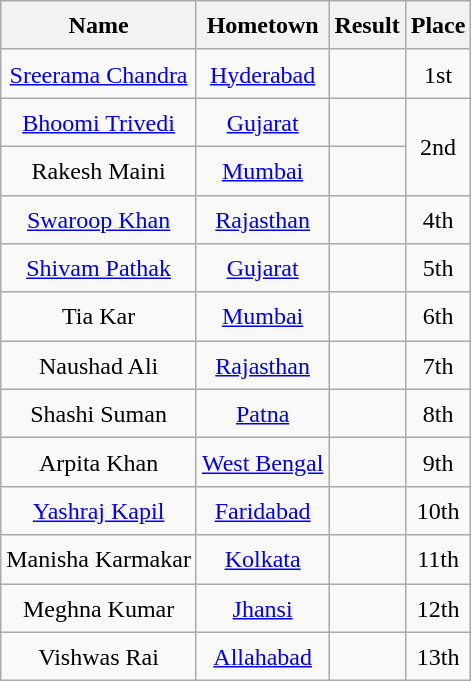<table class="wikitable sortable" style=" text-align:center; line-height:25px; width:auto;">
<tr>
<th>Name</th>
<th>Hometown</th>
<th>Result</th>
<th>Place</th>
</tr>
<tr>
<td><a href='#'>Sreerama Chandra</a></td>
<td><a href='#'>Hyderabad</a></td>
<td></td>
<td>1st</td>
</tr>
<tr>
<td><a href='#'>Bhoomi Trivedi</a></td>
<td><a href='#'>Gujarat</a></td>
<td></td>
<td rowspan="2">2nd</td>
</tr>
<tr>
<td>Rakesh Maini</td>
<td><a href='#'>Mumbai</a></td>
<td></td>
</tr>
<tr>
<td><a href='#'>Swaroop Khan</a></td>
<td><a href='#'>Rajasthan</a></td>
<td></td>
<td>4th</td>
</tr>
<tr>
<td><a href='#'>Shivam Pathak</a></td>
<td><a href='#'>Gujarat</a></td>
<td></td>
<td>5th</td>
</tr>
<tr>
<td>Tia Kar</td>
<td><a href='#'>Mumbai</a></td>
<td></td>
<td>6th</td>
</tr>
<tr>
<td>Naushad Ali</td>
<td><a href='#'>Rajasthan</a></td>
<td></td>
<td>7th</td>
</tr>
<tr>
<td>Shashi Suman</td>
<td><a href='#'>Patna</a></td>
<td></td>
<td>8th</td>
</tr>
<tr>
<td>Arpita Khan</td>
<td><a href='#'>West Bengal</a></td>
<td></td>
<td>9th</td>
</tr>
<tr>
<td><a href='#'>Yashraj Kapil</a></td>
<td><a href='#'>Faridabad</a></td>
<td></td>
<td>10th</td>
</tr>
<tr>
<td>Manisha Karmakar</td>
<td><a href='#'>Kolkata</a></td>
<td></td>
<td>11th</td>
</tr>
<tr>
<td>Meghna Kumar</td>
<td><a href='#'>Jhansi</a></td>
<td></td>
<td>12th</td>
</tr>
<tr>
<td>Vishwas Rai</td>
<td><a href='#'>Allahabad</a></td>
<td></td>
<td>13th</td>
</tr>
</table>
